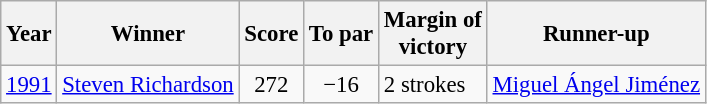<table class=wikitable style="font-size:95%;">
<tr>
<th>Year</th>
<th>Winner</th>
<th>Score</th>
<th>To par</th>
<th>Margin of<br>victory</th>
<th>Runner-up</th>
</tr>
<tr>
<td><a href='#'>1991</a></td>
<td> <a href='#'>Steven Richardson</a></td>
<td align=center>272</td>
<td align=center>−16</td>
<td>2 strokes</td>
<td> <a href='#'>Miguel Ángel Jiménez</a></td>
</tr>
</table>
